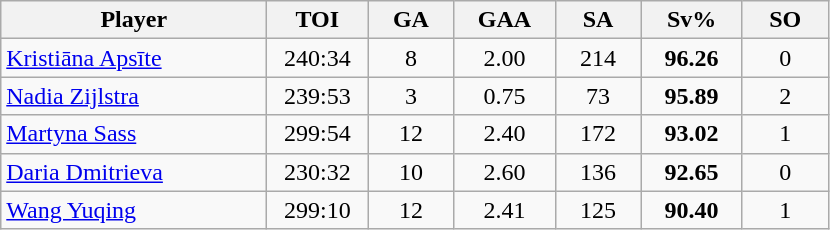<table class="wikitable sortable" style="text-align:center;">
<tr>
<th style="width:170px;">Player</th>
<th style="width:60px;">TOI</th>
<th style="width:50px;">GA</th>
<th style="width:60px;">GAA</th>
<th style="width:50px;">SA</th>
<th style="width:60px;">Sv%</th>
<th style="width:50px;">SO</th>
</tr>
<tr>
<td style="text-align:left;"> <a href='#'>Kristiāna Apsīte</a></td>
<td>240:34</td>
<td>8</td>
<td>2.00</td>
<td>214</td>
<td><strong>96.26</strong></td>
<td>0</td>
</tr>
<tr>
<td style="text-align:left;"> <a href='#'>Nadia Zijlstra</a></td>
<td>239:53</td>
<td>3</td>
<td>0.75</td>
<td>73</td>
<td><strong>95.89</strong></td>
<td>2</td>
</tr>
<tr>
<td style="text-align:left;"> <a href='#'>Martyna Sass</a></td>
<td>299:54</td>
<td>12</td>
<td>2.40</td>
<td>172</td>
<td><strong>93.02</strong></td>
<td>1</td>
</tr>
<tr>
<td style="text-align:left;"> <a href='#'>Daria Dmitrieva</a></td>
<td>230:32</td>
<td>10</td>
<td>2.60</td>
<td>136</td>
<td><strong>92.65</strong></td>
<td>0</td>
</tr>
<tr>
<td style="text-align:left;"> <a href='#'>Wang Yuqing</a></td>
<td>299:10</td>
<td>12</td>
<td>2.41</td>
<td>125</td>
<td><strong>90.40</strong></td>
<td>1</td>
</tr>
</table>
